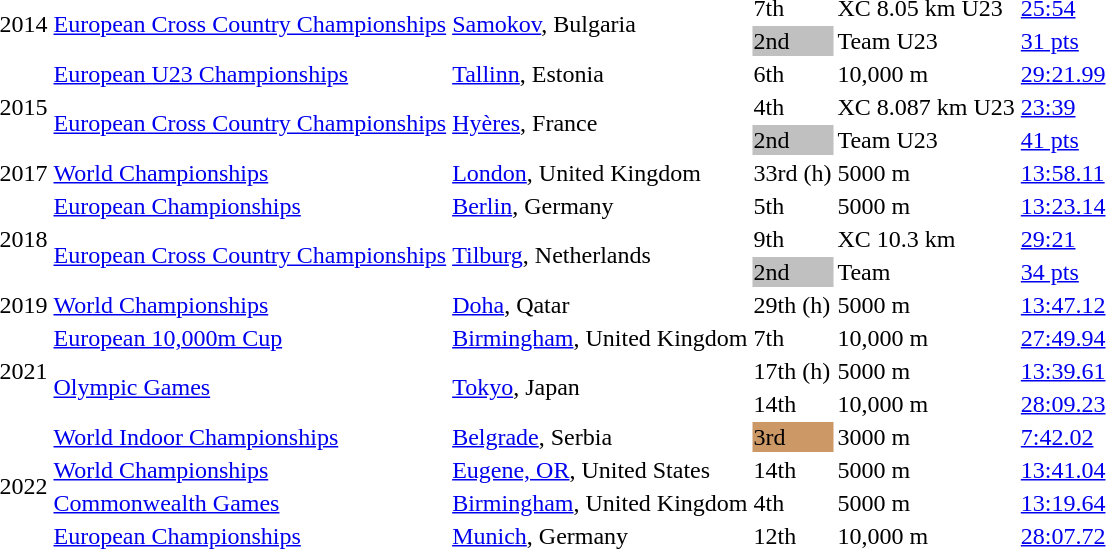<table>
<tr>
<td rowspan=2>2014</td>
<td rowspan=2><a href='#'>European Cross Country Championships</a></td>
<td rowspan=2><a href='#'>Samokov</a>, Bulgaria</td>
<td>7th</td>
<td>XC 8.05 km U23</td>
<td><a href='#'>25:54</a></td>
</tr>
<tr>
<td bgcolor=silver>2nd</td>
<td>Team U23</td>
<td><a href='#'>31 pts</a></td>
</tr>
<tr>
<td rowspan=3>2015</td>
<td><a href='#'>European U23 Championships</a></td>
<td><a href='#'>Tallinn</a>, Estonia</td>
<td>6th</td>
<td>10,000 m</td>
<td><a href='#'>29:21.99</a></td>
</tr>
<tr>
<td rowspan=2><a href='#'>European Cross Country Championships</a></td>
<td rowspan=2><a href='#'>Hyères</a>, France</td>
<td>4th</td>
<td>XC 8.087 km U23</td>
<td><a href='#'>23:39</a></td>
</tr>
<tr>
<td bgcolor=silver>2nd</td>
<td>Team U23</td>
<td><a href='#'>41 pts</a></td>
</tr>
<tr>
<td>2017</td>
<td><a href='#'>World Championships</a></td>
<td><a href='#'>London</a>, United Kingdom</td>
<td>33rd (h)</td>
<td>5000 m</td>
<td><a href='#'>13:58.11</a></td>
</tr>
<tr>
<td rowspan=3>2018</td>
<td><a href='#'>European Championships</a></td>
<td><a href='#'>Berlin</a>, Germany</td>
<td>5th</td>
<td>5000 m</td>
<td><a href='#'>13:23.14</a></td>
</tr>
<tr>
<td rowspan=2><a href='#'>European Cross Country Championships</a></td>
<td rowspan=2><a href='#'>Tilburg</a>, Netherlands</td>
<td>9th</td>
<td>XC 10.3 km</td>
<td><a href='#'>29:21</a></td>
</tr>
<tr>
<td bgcolor=silver>2nd</td>
<td>Team</td>
<td><a href='#'>34 pts</a></td>
</tr>
<tr>
<td>2019</td>
<td><a href='#'>World Championships</a></td>
<td><a href='#'>Doha</a>, Qatar</td>
<td>29th (h)</td>
<td>5000 m</td>
<td><a href='#'>13:47.12</a></td>
</tr>
<tr>
<td rowspan=3>2021</td>
<td><a href='#'>European 10,000m Cup</a></td>
<td><a href='#'>Birmingham</a>, United Kingdom</td>
<td>7th</td>
<td>10,000 m</td>
<td><a href='#'>27:49.94</a></td>
</tr>
<tr>
<td rowspan=2><a href='#'>Olympic Games</a></td>
<td rowspan=2><a href='#'>Tokyo</a>, Japan</td>
<td>17th (h)</td>
<td>5000 m</td>
<td><a href='#'>13:39.61</a></td>
</tr>
<tr>
<td>14th</td>
<td>10,000 m</td>
<td><a href='#'>28:09.23</a></td>
</tr>
<tr>
<td rowspan=4>2022</td>
<td><a href='#'>World Indoor Championships</a></td>
<td><a href='#'>Belgrade</a>, Serbia</td>
<td bgcolor=cc9966>3rd</td>
<td>3000 m</td>
<td><a href='#'>7:42.02</a></td>
</tr>
<tr>
<td><a href='#'>World Championships</a></td>
<td><a href='#'>Eugene, OR</a>, United States</td>
<td>14th</td>
<td>5000 m</td>
<td><a href='#'>13:41.04</a></td>
</tr>
<tr>
<td><a href='#'>Commonwealth Games</a></td>
<td><a href='#'>Birmingham</a>, United Kingdom</td>
<td>4th</td>
<td>5000 m</td>
<td><a href='#'>13:19.64</a> </td>
</tr>
<tr>
<td><a href='#'>European Championships</a></td>
<td><a href='#'>Munich</a>, Germany</td>
<td>12th</td>
<td>10,000 m</td>
<td><a href='#'>28:07.72</a></td>
</tr>
</table>
